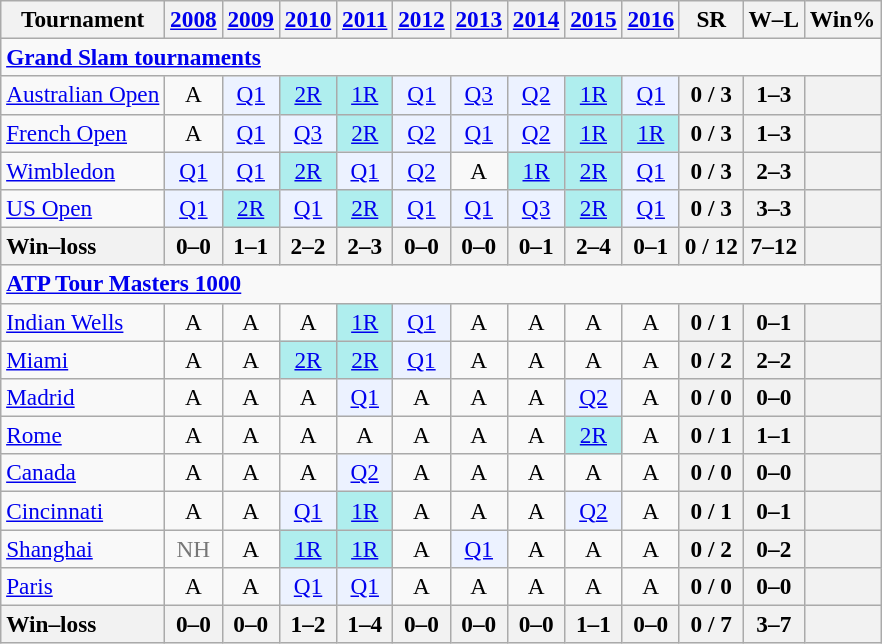<table class=wikitable style=text-align:center;font-size:97%>
<tr>
<th>Tournament</th>
<th><a href='#'>2008</a></th>
<th><a href='#'>2009</a></th>
<th><a href='#'>2010</a></th>
<th><a href='#'>2011</a></th>
<th><a href='#'>2012</a></th>
<th><a href='#'>2013</a></th>
<th><a href='#'>2014</a></th>
<th><a href='#'>2015</a></th>
<th><a href='#'>2016</a></th>
<th>SR</th>
<th>W–L</th>
<th>Win%</th>
</tr>
<tr>
<td colspan=25 style=text-align:left><a href='#'><strong>Grand Slam tournaments</strong></a></td>
</tr>
<tr>
<td align=left><a href='#'>Australian Open</a></td>
<td>A</td>
<td bgcolor=ecf2ff><a href='#'>Q1</a></td>
<td bgcolor=afeeee><a href='#'>2R</a></td>
<td bgcolor=afeeee><a href='#'>1R</a></td>
<td bgcolor=ecf2ff><a href='#'>Q1</a></td>
<td bgcolor=ecf2ff><a href='#'>Q3</a></td>
<td bgcolor=ecf2ff><a href='#'>Q2</a></td>
<td bgcolor=afeeee><a href='#'>1R</a></td>
<td bgcolor=ecf2ff><a href='#'>Q1</a></td>
<th>0 / 3</th>
<th>1–3</th>
<th></th>
</tr>
<tr>
<td align=left><a href='#'>French Open</a></td>
<td>A</td>
<td bgcolor=ecf2ff><a href='#'>Q1</a></td>
<td bgcolor=ecf2ff><a href='#'>Q3</a></td>
<td bgcolor=afeeee><a href='#'>2R</a></td>
<td bgcolor=ecf2ff><a href='#'>Q2</a></td>
<td bgcolor=ecf2ff><a href='#'>Q1</a></td>
<td bgcolor=ecf2ff><a href='#'>Q2</a></td>
<td bgcolor=afeeee><a href='#'>1R</a></td>
<td bgcolor=afeeee><a href='#'>1R</a></td>
<th>0 / 3</th>
<th>1–3</th>
<th></th>
</tr>
<tr>
<td align=left><a href='#'>Wimbledon</a></td>
<td bgcolor=ecf2ff><a href='#'>Q1</a></td>
<td bgcolor=ecf2ff><a href='#'>Q1</a></td>
<td bgcolor=afeeee><a href='#'>2R</a></td>
<td bgcolor=ecf2ff><a href='#'>Q1</a></td>
<td bgcolor=ecf2ff><a href='#'>Q2</a></td>
<td>A</td>
<td bgcolor=afeeee><a href='#'>1R</a></td>
<td bgcolor=afeeee><a href='#'>2R</a></td>
<td bgcolor=ecf2ff><a href='#'>Q1</a></td>
<th>0 / 3</th>
<th>2–3</th>
<th></th>
</tr>
<tr>
<td align=left><a href='#'>US Open</a></td>
<td bgcolor=ecf2ff><a href='#'>Q1</a></td>
<td bgcolor=afeeee><a href='#'>2R</a></td>
<td bgcolor=ecf2ff><a href='#'>Q1</a></td>
<td bgcolor=afeeee><a href='#'>2R</a></td>
<td bgcolor=ecf2ff><a href='#'>Q1</a></td>
<td bgcolor=ecf2ff><a href='#'>Q1</a></td>
<td bgcolor=ecf2ff><a href='#'>Q3</a></td>
<td bgcolor=afeeee><a href='#'>2R</a></td>
<td bgcolor=ecf2ff><a href='#'>Q1</a></td>
<th>0 / 3</th>
<th>3–3</th>
<th></th>
</tr>
<tr>
<th style=text-align:left><strong>Win–loss</strong></th>
<th>0–0</th>
<th>1–1</th>
<th>2–2</th>
<th>2–3</th>
<th>0–0</th>
<th>0–0</th>
<th>0–1</th>
<th>2–4</th>
<th>0–1</th>
<th>0 / 12</th>
<th>7–12</th>
<th></th>
</tr>
<tr>
<td colspan=25 style=text-align:left><strong><a href='#'>ATP Tour Masters 1000</a></strong></td>
</tr>
<tr>
<td align=left><a href='#'>Indian Wells</a></td>
<td>A</td>
<td>A</td>
<td>A</td>
<td bgcolor=afeeee><a href='#'>1R</a></td>
<td bgcolor=ecf2ff><a href='#'>Q1</a></td>
<td>A</td>
<td>A</td>
<td>A</td>
<td>A</td>
<th>0 / 1</th>
<th>0–1</th>
<th></th>
</tr>
<tr>
<td align=left><a href='#'>Miami</a></td>
<td>A</td>
<td>A</td>
<td bgcolor=afeeee><a href='#'>2R</a></td>
<td bgcolor=afeeee><a href='#'>2R</a></td>
<td bgcolor=ecf2ff><a href='#'>Q1</a></td>
<td>A</td>
<td>A</td>
<td>A</td>
<td>A</td>
<th>0 / 2</th>
<th>2–2</th>
<th></th>
</tr>
<tr>
<td align=left><a href='#'>Madrid</a></td>
<td>A</td>
<td>A</td>
<td>A</td>
<td bgcolor=ecf2ff><a href='#'>Q1</a></td>
<td>A</td>
<td>A</td>
<td>A</td>
<td bgcolor=ecf2ff><a href='#'>Q2</a></td>
<td>A</td>
<th>0 / 0</th>
<th>0–0</th>
<th></th>
</tr>
<tr>
<td align=left><a href='#'>Rome</a></td>
<td>A</td>
<td>A</td>
<td>A</td>
<td>A</td>
<td>A</td>
<td>A</td>
<td>A</td>
<td bgcolor=afeeee><a href='#'>2R</a></td>
<td>A</td>
<th>0 / 1</th>
<th>1–1</th>
<th></th>
</tr>
<tr>
<td align=left><a href='#'>Canada</a></td>
<td>A</td>
<td>A</td>
<td>A</td>
<td bgcolor=ecf2ff><a href='#'>Q2</a></td>
<td>A</td>
<td>A</td>
<td>A</td>
<td>A</td>
<td>A</td>
<th>0 / 0</th>
<th>0–0</th>
<th></th>
</tr>
<tr>
<td align=left><a href='#'>Cincinnati</a></td>
<td>A</td>
<td>A</td>
<td bgcolor=ecf2ff><a href='#'>Q1</a></td>
<td bgcolor=afeeee><a href='#'>1R</a></td>
<td>A</td>
<td>A</td>
<td>A</td>
<td bgcolor=ecf2ff><a href='#'>Q2</a></td>
<td>A</td>
<th>0 / 1</th>
<th>0–1</th>
<th></th>
</tr>
<tr>
<td align=left><a href='#'>Shanghai</a></td>
<td colspan=1 style=color:#767676>NH</td>
<td>A</td>
<td bgcolor=afeeee><a href='#'>1R</a></td>
<td bgcolor=afeeee><a href='#'>1R</a></td>
<td>A</td>
<td bgcolor=ecf2ff><a href='#'>Q1</a></td>
<td>A</td>
<td>A</td>
<td>A</td>
<th>0 / 2</th>
<th>0–2</th>
<th></th>
</tr>
<tr>
<td align=left><a href='#'>Paris</a></td>
<td>A</td>
<td>A</td>
<td bgcolor=ecf2ff><a href='#'>Q1</a></td>
<td bgcolor=ecf2ff><a href='#'>Q1</a></td>
<td>A</td>
<td>A</td>
<td>A</td>
<td>A</td>
<td>A</td>
<th>0 / 0</th>
<th>0–0</th>
<th></th>
</tr>
<tr>
<th style=text-align:left><strong>Win–loss</strong></th>
<th>0–0</th>
<th>0–0</th>
<th>1–2</th>
<th>1–4</th>
<th>0–0</th>
<th>0–0</th>
<th>0–0</th>
<th>1–1</th>
<th>0–0</th>
<th>0 / 7</th>
<th>3–7</th>
<th></th>
</tr>
</table>
